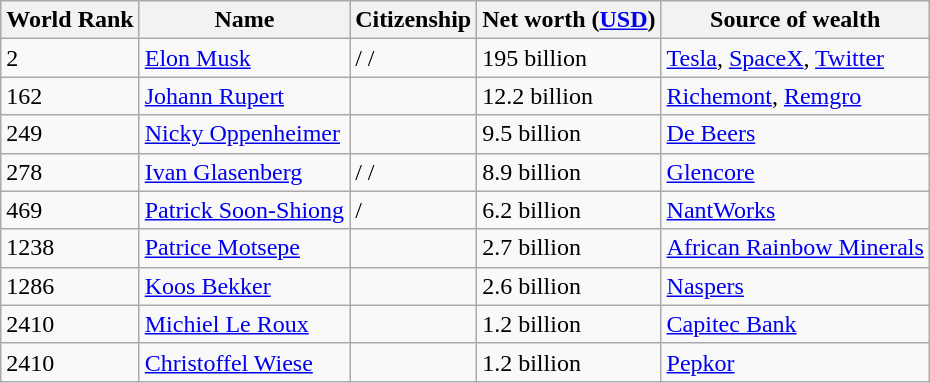<table class="wikitable">
<tr>
<th>World Rank</th>
<th>Name</th>
<th>Citizenship</th>
<th>Net worth (<a href='#'>USD</a>)</th>
<th>Source of wealth</th>
</tr>
<tr>
<td>2</td>
<td><a href='#'>Elon Musk</a></td>
<td> /  / </td>
<td>195 billion</td>
<td><a href='#'>Tesla</a>, <a href='#'>SpaceX</a>, <a href='#'>Twitter</a></td>
</tr>
<tr>
<td>162</td>
<td><a href='#'>Johann Rupert</a></td>
<td></td>
<td>12.2 billion</td>
<td><a href='#'>Richemont</a>, <a href='#'>Remgro</a></td>
</tr>
<tr>
<td>249</td>
<td><a href='#'>Nicky Oppenheimer</a></td>
<td></td>
<td>9.5 billion</td>
<td><a href='#'>De Beers</a></td>
</tr>
<tr>
<td>278</td>
<td><a href='#'>Ivan Glasenberg</a></td>
<td> /  / </td>
<td>8.9 billion</td>
<td><a href='#'>Glencore</a></td>
</tr>
<tr>
<td>469</td>
<td><a href='#'>Patrick Soon-Shiong</a></td>
<td> / </td>
<td>6.2 billion</td>
<td><a href='#'>NantWorks</a></td>
</tr>
<tr>
<td>1238</td>
<td><a href='#'>Patrice Motsepe</a></td>
<td></td>
<td>2.7 billion</td>
<td><a href='#'>African Rainbow Minerals</a></td>
</tr>
<tr>
<td>1286</td>
<td><a href='#'>Koos Bekker</a></td>
<td></td>
<td>2.6 billion</td>
<td><a href='#'>Naspers</a></td>
</tr>
<tr>
<td>2410</td>
<td><a href='#'>Michiel Le Roux</a></td>
<td></td>
<td>1.2 billion</td>
<td><a href='#'>Capitec Bank</a></td>
</tr>
<tr>
<td>2410</td>
<td><a href='#'>Christoffel Wiese</a></td>
<td></td>
<td>1.2 billion</td>
<td><a href='#'>Pepkor</a></td>
</tr>
</table>
